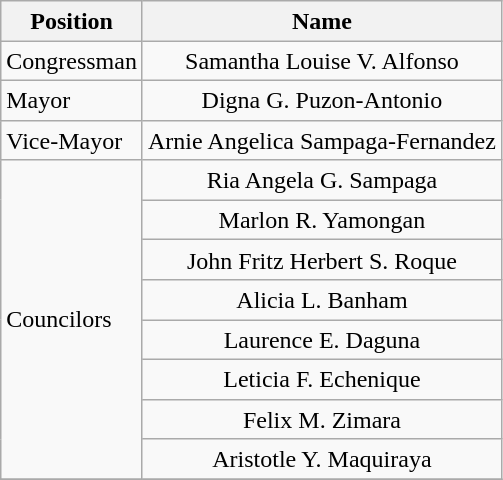<table class="wikitable" style="line-height:1.20em; font-size:100%;">
<tr>
<th>Position</th>
<th>Name</th>
</tr>
<tr>
<td>Congressman</td>
<td style="text-align:center;">Samantha Louise V. Alfonso</td>
</tr>
<tr>
<td>Mayor</td>
<td style="text-align:center;">Digna G. Puzon-Antonio</td>
</tr>
<tr>
<td>Vice-Mayor</td>
<td style="text-align:center;">Arnie Angelica Sampaga-Fernandez</td>
</tr>
<tr>
<td rowspan=8>Councilors</td>
<td style="text-align:center;">Ria Angela G. Sampaga</td>
</tr>
<tr>
<td style="text-align:center;">Marlon R. Yamongan</td>
</tr>
<tr>
<td style="text-align:center;">John Fritz Herbert S. Roque</td>
</tr>
<tr>
<td style="text-align:center;">Alicia L. Banham</td>
</tr>
<tr>
<td style="text-align:center;">Laurence E. Daguna</td>
</tr>
<tr>
<td style="text-align:center;">Leticia F. Echenique</td>
</tr>
<tr>
<td style="text-align:center;">Felix M. Zimara</td>
</tr>
<tr>
<td style="text-align:center;">Aristotle Y. Maquiraya</td>
</tr>
<tr>
</tr>
</table>
